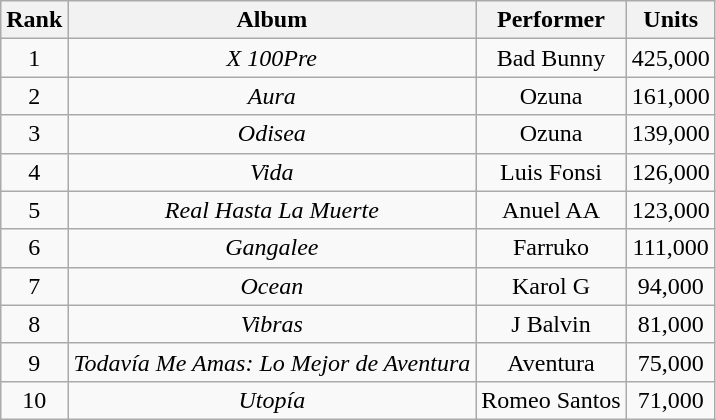<table class="wikitable plainrowheaders" style="text-align:center;">
<tr>
<th>Rank</th>
<th>Album</th>
<th>Performer</th>
<th>Units</th>
</tr>
<tr>
<td>1</td>
<td><em>X 100Pre</em></td>
<td>Bad Bunny</td>
<td>425,000</td>
</tr>
<tr>
<td>2</td>
<td><em>Aura</em></td>
<td>Ozuna</td>
<td>161,000</td>
</tr>
<tr>
<td>3</td>
<td><em>Odisea</em></td>
<td>Ozuna</td>
<td>139,000</td>
</tr>
<tr>
<td>4</td>
<td><em>Vida</em></td>
<td>Luis Fonsi</td>
<td>126,000</td>
</tr>
<tr>
<td>5</td>
<td><em>Real Hasta La Muerte</em></td>
<td>Anuel AA</td>
<td>123,000</td>
</tr>
<tr>
<td>6</td>
<td><em>Gangalee</em></td>
<td>Farruko</td>
<td>111,000</td>
</tr>
<tr>
<td>7</td>
<td><em>Ocean</em></td>
<td>Karol G</td>
<td>94,000</td>
</tr>
<tr>
<td>8</td>
<td><em>Vibras</em></td>
<td>J Balvin</td>
<td>81,000</td>
</tr>
<tr>
<td>9</td>
<td><em>Todavía Me Amas: Lo Mejor de Aventura</em></td>
<td>Aventura</td>
<td>75,000</td>
</tr>
<tr>
<td>10</td>
<td><em>Utopía</em></td>
<td>Romeo Santos</td>
<td>71,000</td>
</tr>
</table>
